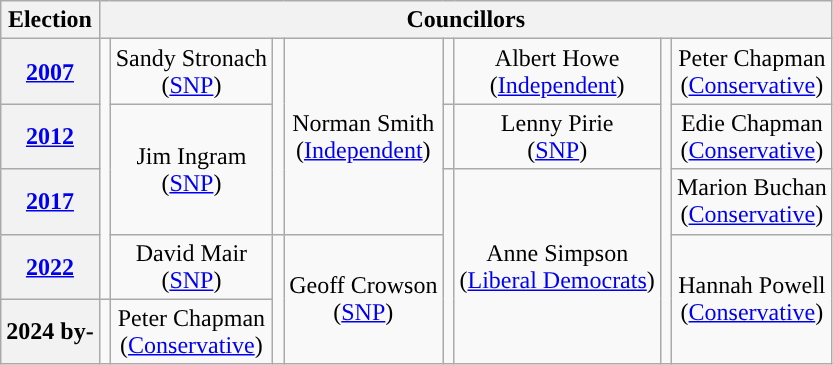<table class="wikitable" style="text-align:center">
<tr>
<th>Election</th>
<th colspan=8>Councillors</th>
</tr>
<tr>
<th><a href='#'>2007</a></th>
<td rowspan=4; style="background-color: "></td>
<td rowspan=1>Sandy Stronach<br>(<a href='#'>SNP</a>)</td>
<td rowspan=3; style="background-color: "></td>
<td rowspan=3>Norman Smith<br>(<a href='#'>Independent</a>)</td>
<td rowspan=1; style="background-color: "></td>
<td rowspan=1>Albert Howe<br>(<a href='#'>Independent</a>)</td>
<td rowspan=5; style="background-color: "></td>
<td rowspan=1>Peter Chapman<br>(<a href='#'>Conservative</a>)</td>
</tr>
<tr>
<th><a href='#'>2012</a></th>
<td rowspan=2>Jim Ingram<br>(<a href='#'>SNP</a>)</td>
<td rowspan=1; style="background-color: "></td>
<td rowspan=1>Lenny Pirie<br>(<a href='#'>SNP</a>)</td>
<td rowspan=1>Edie Chapman<br>(<a href='#'>Conservative</a>)</td>
</tr>
<tr>
<th><a href='#'>2017</a></th>
<td rowspan=3; style="background-color: "></td>
<td rowspan=3>Anne Simpson<br>(<a href='#'>Liberal Democrats</a>)</td>
<td rowspan=1>Marion Buchan<br>(<a href='#'>Conservative</a>)</td>
</tr>
<tr>
<th><a href='#'>2022</a></th>
<td rowspan=1>David Mair<br>(<a href='#'>SNP</a>)</td>
<td rowspan=2; style="background-color: "></td>
<td rowspan=2>Geoff Crowson<br>(<a href='#'>SNP</a>)</td>
<td rowspan=2>Hannah Powell<br>(<a href='#'>Conservative</a>)</td>
</tr>
<tr>
<th>2024 by-</th>
<td rowspan=1; style="background-color: "></td>
<td rowspan=1>Peter Chapman<br>(<a href='#'>Conservative</a>)</td>
</tr>
</table>
